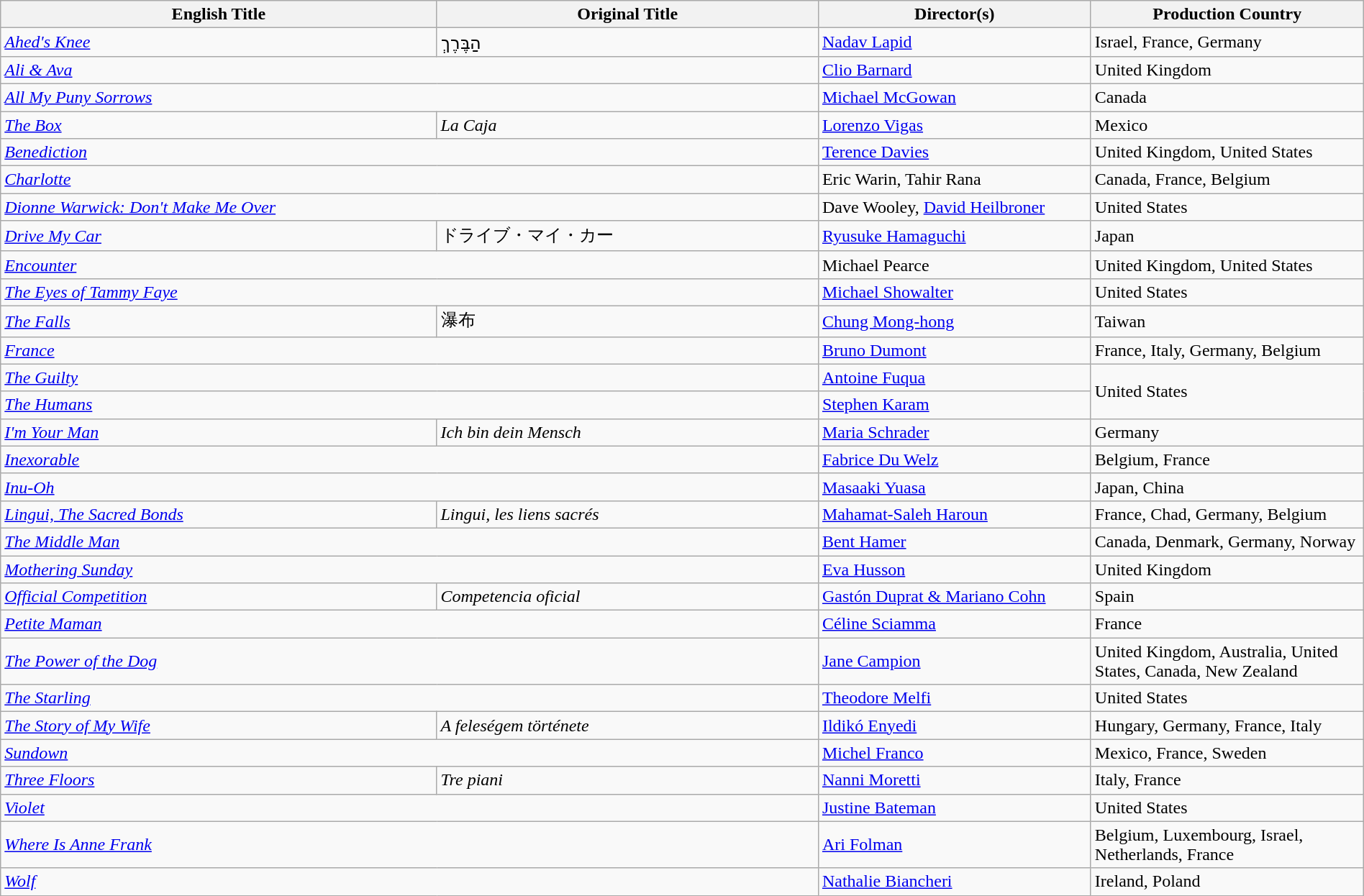<table class="wikitable" width="100%" cellpadding="5">
<tr>
<th scope="col" width="32%">English Title</th>
<th scope="col" width="28%">Original Title</th>
<th scope="col" width="20%">Director(s)</th>
<th scope="col" width="20%">Production Country</th>
</tr>
<tr>
<td><em><a href='#'>Ahed's Knee</a></em></td>
<td>הַבֶּרֶךְ</td>
<td><a href='#'>Nadav Lapid</a></td>
<td>Israel, France, Germany</td>
</tr>
<tr>
<td colspan=2><em><a href='#'>Ali & Ava</a></em></td>
<td><a href='#'>Clio Barnard</a></td>
<td>United Kingdom</td>
</tr>
<tr>
<td colspan=2><em><a href='#'>All My Puny Sorrows</a></em></td>
<td><a href='#'>Michael McGowan</a></td>
<td>Canada</td>
</tr>
<tr>
<td><em><a href='#'>The Box</a></em></td>
<td><em>La Caja</em></td>
<td><a href='#'>Lorenzo Vigas</a></td>
<td>Mexico</td>
</tr>
<tr>
<td colspan=2><em><a href='#'>Benediction</a></em></td>
<td><a href='#'>Terence Davies</a></td>
<td>United Kingdom, United States</td>
</tr>
<tr>
<td colspan=2><em><a href='#'>Charlotte</a></em></td>
<td>Eric Warin, Tahir Rana</td>
<td>Canada, France, Belgium</td>
</tr>
<tr>
<td colspan=2><em><a href='#'>Dionne Warwick: Don't Make Me Over</a></em></td>
<td>Dave Wooley, <a href='#'>David Heilbroner</a></td>
<td>United States</td>
</tr>
<tr>
<td><em><a href='#'>Drive My Car</a></em></td>
<td>ドライブ・マイ・カー</td>
<td><a href='#'>Ryusuke Hamaguchi</a></td>
<td>Japan</td>
</tr>
<tr>
<td colspan=2><em><a href='#'>Encounter</a></em></td>
<td>Michael Pearce</td>
<td>United Kingdom, United States</td>
</tr>
<tr>
<td colspan=2><em><a href='#'>The Eyes of Tammy Faye</a></em></td>
<td><a href='#'>Michael Showalter</a></td>
<td>United States</td>
</tr>
<tr>
<td><em><a href='#'>The Falls</a></em></td>
<td>瀑布</td>
<td><a href='#'>Chung Mong-hong</a></td>
<td>Taiwan</td>
</tr>
<tr>
<td colspan=2><em><a href='#'>France</a></em></td>
<td><a href='#'>Bruno Dumont</a></td>
<td>France, Italy, Germany, Belgium</td>
</tr>
<tr>
<td colspan=2><em><a href='#'>The Guilty</a></em></td>
<td><a href='#'>Antoine Fuqua</a></td>
<td rowspan="2">United States</td>
</tr>
<tr>
<td colspan=2><em><a href='#'>The Humans</a></em></td>
<td><a href='#'>Stephen Karam</a></td>
</tr>
<tr>
<td><em><a href='#'>I'm Your Man</a></em></td>
<td><em>Ich bin dein Mensch</em></td>
<td><a href='#'>Maria Schrader</a></td>
<td>Germany</td>
</tr>
<tr>
<td colspan=2><em><a href='#'>Inexorable</a></em></td>
<td><a href='#'>Fabrice Du Welz</a></td>
<td>Belgium, France</td>
</tr>
<tr>
<td colspan=2><em><a href='#'>Inu-Oh</a></em></td>
<td><a href='#'>Masaaki Yuasa</a></td>
<td>Japan, China</td>
</tr>
<tr>
<td><em><a href='#'>Lingui, The Sacred Bonds</a></em></td>
<td><em>Lingui, les liens sacrés</em></td>
<td><a href='#'>Mahamat-Saleh Haroun</a></td>
<td>France, Chad, Germany, Belgium</td>
</tr>
<tr>
<td colspan=2><em><a href='#'>The Middle Man</a></em></td>
<td><a href='#'>Bent Hamer</a></td>
<td>Canada, Denmark, Germany, Norway</td>
</tr>
<tr>
<td colspan=2><em><a href='#'>Mothering Sunday</a></em></td>
<td><a href='#'>Eva Husson</a></td>
<td>United Kingdom</td>
</tr>
<tr>
<td><em><a href='#'>Official Competition</a></em></td>
<td><em>Competencia oficial</em></td>
<td><a href='#'>Gastón Duprat & Mariano Cohn</a></td>
<td>Spain</td>
</tr>
<tr>
<td colspan=2><em><a href='#'>Petite Maman</a></em></td>
<td><a href='#'>Céline Sciamma</a></td>
<td>France</td>
</tr>
<tr>
<td colspan=2><em><a href='#'>The Power of the Dog</a></em></td>
<td><a href='#'>Jane Campion</a></td>
<td>United Kingdom, Australia, United States, Canada, New Zealand</td>
</tr>
<tr>
<td colspan=2><em><a href='#'>The Starling</a></em></td>
<td><a href='#'>Theodore Melfi</a></td>
<td>United States</td>
</tr>
<tr>
<td><em><a href='#'>The Story of My Wife</a></em></td>
<td><em>A feleségem története</em></td>
<td><a href='#'>Ildikó Enyedi</a></td>
<td>Hungary, Germany, France, Italy</td>
</tr>
<tr>
<td colspan=2><em><a href='#'>Sundown</a></em></td>
<td><a href='#'>Michel Franco</a></td>
<td>Mexico, France, Sweden</td>
</tr>
<tr>
<td><em><a href='#'>Three Floors</a></em></td>
<td><em>Tre piani</em></td>
<td><a href='#'>Nanni Moretti</a></td>
<td>Italy, France</td>
</tr>
<tr>
<td colspan=2><em><a href='#'>Violet</a></em></td>
<td><a href='#'>Justine Bateman</a></td>
<td>United States</td>
</tr>
<tr>
<td colspan=2><em><a href='#'>Where Is Anne Frank</a></em></td>
<td><a href='#'>Ari Folman</a></td>
<td>Belgium, Luxembourg, Israel, Netherlands, France</td>
</tr>
<tr>
<td colspan=2><em><a href='#'>Wolf</a></em></td>
<td><a href='#'>Nathalie Biancheri</a></td>
<td>Ireland, Poland</td>
</tr>
</table>
